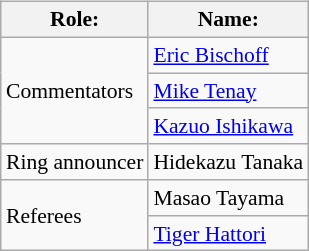<table class=wikitable style="font-size:90%; margin: 0.5em 0 0.5em 1em; float: right; clear: right;">
<tr>
<th>Role:</th>
<th>Name:</th>
</tr>
<tr>
<td rowspan=3>Commentators</td>
<td><a href='#'>Eric Bischoff</a></td>
</tr>
<tr>
<td><a href='#'>Mike Tenay</a></td>
</tr>
<tr>
<td><a href='#'>Kazuo Ishikawa</a></td>
</tr>
<tr>
<td>Ring announcer</td>
<td>Hidekazu Tanaka</td>
</tr>
<tr>
<td rowspan=2>Referees</td>
<td>Masao Tayama</td>
</tr>
<tr>
<td><a href='#'>Tiger Hattori</a></td>
</tr>
</table>
